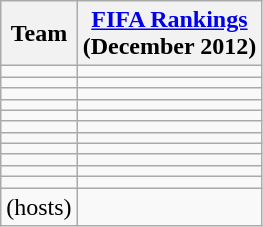<table class="wikitable sortable" style="text-align: left;">
<tr>
<th>Team</th>
<th><a href='#'>FIFA Rankings</a><br>(December 2012)</th>
</tr>
<tr>
<td></td>
<td></td>
</tr>
<tr>
<td></td>
<td></td>
</tr>
<tr>
<td></td>
<td></td>
</tr>
<tr>
<td></td>
<td></td>
</tr>
<tr>
<td></td>
<td></td>
</tr>
<tr>
<td></td>
<td></td>
</tr>
<tr>
<td></td>
<td></td>
</tr>
<tr>
<td></td>
<td></td>
</tr>
<tr>
<td></td>
<td></td>
</tr>
<tr>
<td></td>
<td></td>
</tr>
<tr>
<td></td>
<td></td>
</tr>
<tr>
<td> (hosts)</td>
<td></td>
</tr>
</table>
